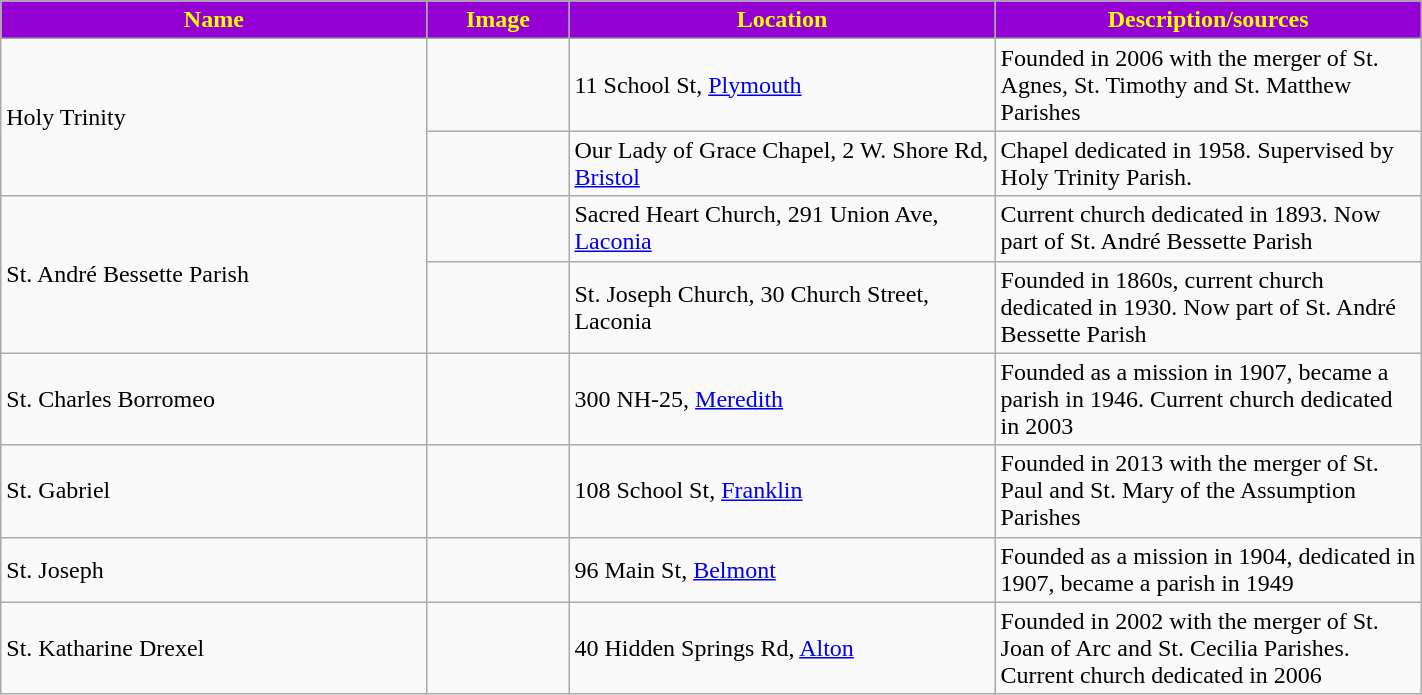<table class="wikitable sortable" style="width:75%">
<tr>
<th style="background:darkviolet; color:yellow;" width="30%"><strong>Name</strong></th>
<th style="background:darkviolet; color:yellow;" width="10%"><strong>Image</strong></th>
<th style="background:darkviolet; color:yellow;" width="30%"><strong>Location</strong></th>
<th style="background:darkviolet; color:yellow;" width="30%"><strong>Description/sources</strong></th>
</tr>
<tr>
<td rowspan=2>Holy Trinity</td>
<td></td>
<td>11 School St, <a href='#'>Plymouth</a></td>
<td>Founded in 2006 with the merger of St. Agnes, St. Timothy and St. Matthew Parishes</td>
</tr>
<tr>
<td></td>
<td>Our Lady of Grace Chapel, 2 W. Shore Rd, <a href='#'>Bristol</a></td>
<td>Chapel dedicated in 1958. Supervised by Holy Trinity Parish.</td>
</tr>
<tr>
<td rowspan=2>St. André Bessette Parish</td>
<td></td>
<td>Sacred Heart Church, 291 Union Ave, <a href='#'>Laconia</a></td>
<td>Current church dedicated in 1893. Now part of St. André Bessette Parish </td>
</tr>
<tr>
<td></td>
<td>St. Joseph Church, 30 Church Street, Laconia</td>
<td>Founded in 1860s, current church dedicated in 1930. Now part of St. André Bessette Parish</td>
</tr>
<tr>
<td>St. Charles Borromeo</td>
<td></td>
<td>300 NH-25, <a href='#'>Meredith</a></td>
<td>Founded as a mission in 1907, became a parish in 1946. Current church dedicated in 2003</td>
</tr>
<tr>
<td>St. Gabriel</td>
<td></td>
<td>108 School St, <a href='#'>Franklin</a></td>
<td>Founded in 2013 with the merger of St. Paul and St. Mary of the Assumption Parishes</td>
</tr>
<tr>
<td>St. Joseph</td>
<td></td>
<td>96 Main St, <a href='#'>Belmont</a></td>
<td>Founded as a mission in 1904, dedicated in 1907, became a parish in 1949</td>
</tr>
<tr>
<td>St. Katharine Drexel</td>
<td></td>
<td>40 Hidden Springs Rd, <a href='#'>Alton</a></td>
<td>Founded in 2002 with the merger of St. Joan of Arc and St. Cecilia Parishes. Current church dedicated in 2006</td>
</tr>
</table>
